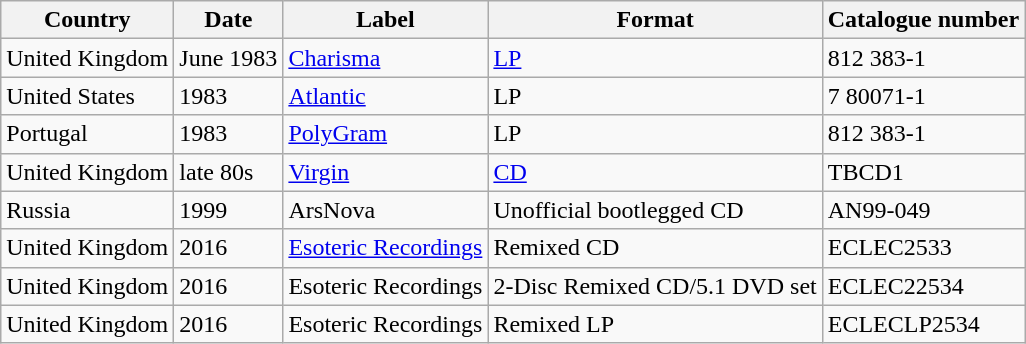<table class="wikitable">
<tr>
<th>Country</th>
<th>Date</th>
<th>Label</th>
<th>Format</th>
<th>Catalogue number</th>
</tr>
<tr>
<td>United Kingdom</td>
<td>June 1983</td>
<td><a href='#'>Charisma</a></td>
<td><a href='#'>LP</a></td>
<td>812 383-1</td>
</tr>
<tr>
<td>United States</td>
<td>1983</td>
<td><a href='#'>Atlantic</a></td>
<td>LP</td>
<td>7 80071-1</td>
</tr>
<tr>
<td>Portugal</td>
<td>1983</td>
<td><a href='#'>PolyGram</a></td>
<td>LP</td>
<td>812 383-1</td>
</tr>
<tr>
<td>United Kingdom</td>
<td>late 80s</td>
<td><a href='#'>Virgin</a></td>
<td><a href='#'>CD</a></td>
<td>TBCD1</td>
</tr>
<tr>
<td>Russia</td>
<td>1999</td>
<td>ArsNova</td>
<td>Unofficial bootlegged CD</td>
<td>AN99-049</td>
</tr>
<tr>
<td>United Kingdom</td>
<td>2016</td>
<td><a href='#'>Esoteric Recordings</a></td>
<td>Remixed CD</td>
<td>ECLEC2533</td>
</tr>
<tr>
<td>United Kingdom</td>
<td>2016</td>
<td>Esoteric Recordings</td>
<td>2-Disc Remixed CD/5.1 DVD set</td>
<td>ECLEC22534</td>
</tr>
<tr>
<td>United Kingdom</td>
<td>2016</td>
<td>Esoteric Recordings</td>
<td>Remixed LP</td>
<td>ECLECLP2534</td>
</tr>
</table>
